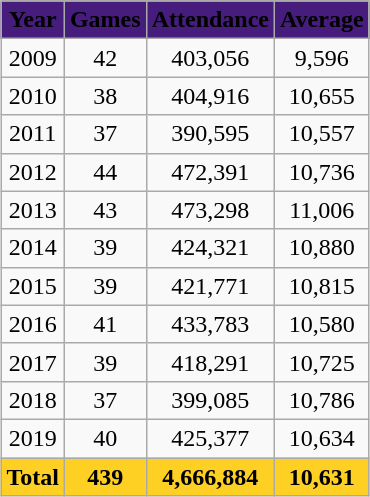<table class="wikitable sortable" style="margin: 1em auto 1em auto">
<tr>
<th style="background:#461d7c;" align="center" "width=50px"><span>Year</span></th>
<th style="background:#461d7c;" align="center" "width=100px"><span>Games</span></th>
<th style="background:#461d7c;" align="center" "width=100px"><span>Attendance</span></th>
<th style="background:#461d7c;" align="center" "width=200px"><span>Average</span></th>
</tr>
<tr style="text-align:center;">
<td>2009</td>
<td>42</td>
<td>403,056</td>
<td>9,596</td>
</tr>
<tr style="text-align:center;">
<td>2010</td>
<td>38</td>
<td>404,916</td>
<td>10,655</td>
</tr>
<tr style="text-align:center;">
<td>2011</td>
<td>37</td>
<td>390,595</td>
<td>10,557</td>
</tr>
<tr style="text-align:center;">
<td>2012</td>
<td>44</td>
<td>472,391</td>
<td>10,736</td>
</tr>
<tr style="text-align:center;">
<td>2013</td>
<td>43</td>
<td>473,298</td>
<td>11,006</td>
</tr>
<tr style="text-align:center;">
<td>2014</td>
<td>39</td>
<td>424,321</td>
<td>10,880</td>
</tr>
<tr style="text-align:center;">
<td>2015</td>
<td>39</td>
<td>421,771</td>
<td>10,815</td>
</tr>
<tr style="text-align:center;">
<td>2016</td>
<td>41</td>
<td>433,783</td>
<td>10,580</td>
</tr>
<tr style="text-align:center;">
<td>2017</td>
<td>39</td>
<td>418,291</td>
<td>10,725</td>
</tr>
<tr style="text-align:center;">
<td>2018</td>
<td>37</td>
<td>399,085</td>
<td>10,786</td>
</tr>
<tr style="text-align:center;">
<td>2019</td>
<td>40</td>
<td>425,377</td>
<td>10,634</td>
</tr>
<tr style="text-align:center;" class="sortbottom">
<th style="background:#fdd023; color:#000;"><strong>Total</strong></th>
<th style="background:#fdd023; color:#000;"><strong>439</strong></th>
<th style="background:#fdd023; color:#000;"><strong>4,666,884</strong></th>
<th style="background:#fdd023; color:#000;"><strong>10,631</strong></th>
</tr>
</table>
